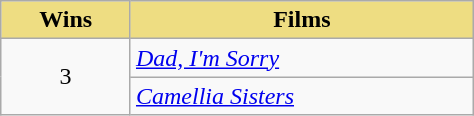<table class="wikitable" align="center" style="width:25%">
<tr>
<th style="background:#EEDD82;" align="center">Wins</th>
<th style="background:#EEDD82;" align="center">Films</th>
</tr>
<tr>
<td rowspan="2" style="text-align:center">3</td>
<td><em><a href='#'>Dad, I'm Sorry</a></em></td>
</tr>
<tr>
<td><em><a href='#'>Camellia Sisters</a></em></td>
</tr>
</table>
